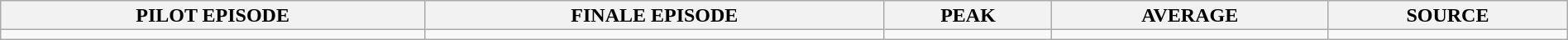<table class="wikitable plainrowheaders" style="text-align:center; background:#f9f9f9; line-height:16px;" width="100%">
<tr>
<th>PILOT EPISODE</th>
<th>FINALE EPISODE</th>
<th>PEAK</th>
<th>AVERAGE</th>
<th>SOURCE</th>
</tr>
<tr>
<td></td>
<td></td>
<td></td>
<td></td>
<td></td>
</tr>
</table>
